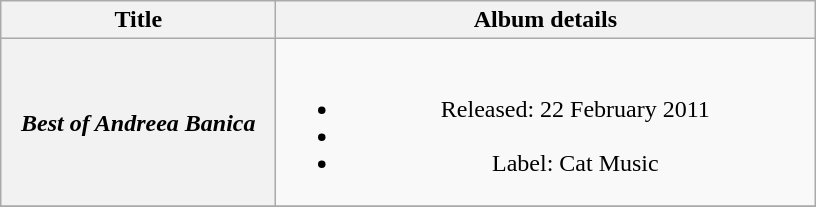<table class="wikitable plainrowheaders" style="text-align:center;">
<tr>
<th scope="col" style="width:11em;">Title</th>
<th scope="col" style="width:22em;">Album details</th>
</tr>
<tr>
<th scope="row"><em>Best of Andreea Banica</em></th>
<td><br><ul><li>Released: 22 February 2011</li><li></li><li>Label: Cat Music</li></ul></td>
</tr>
<tr>
</tr>
</table>
